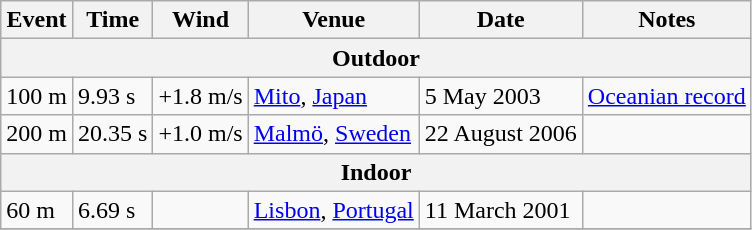<table class="wikitable">
<tr>
<th>Event</th>
<th>Time</th>
<th>Wind</th>
<th>Venue</th>
<th>Date</th>
<th>Notes</th>
</tr>
<tr>
<th colspan="6">Outdoor</th>
</tr>
<tr>
<td>100 m</td>
<td>9.93 s</td>
<td>+1.8 m/s</td>
<td><a href='#'>Mito</a>, <a href='#'>Japan</a></td>
<td>5 May 2003</td>
<td><a href='#'>Oceanian record</a></td>
</tr>
<tr>
<td>200 m</td>
<td>20.35 s</td>
<td>+1.0 m/s</td>
<td><a href='#'>Malmö</a>, <a href='#'>Sweden</a></td>
<td>22 August 2006</td>
<td></td>
</tr>
<tr>
<th colspan="6">Indoor</th>
</tr>
<tr>
<td>60 m</td>
<td>6.69 s</td>
<td></td>
<td><a href='#'>Lisbon</a>, <a href='#'>Portugal</a></td>
<td>11 March 2001</td>
<td></td>
</tr>
<tr>
</tr>
</table>
